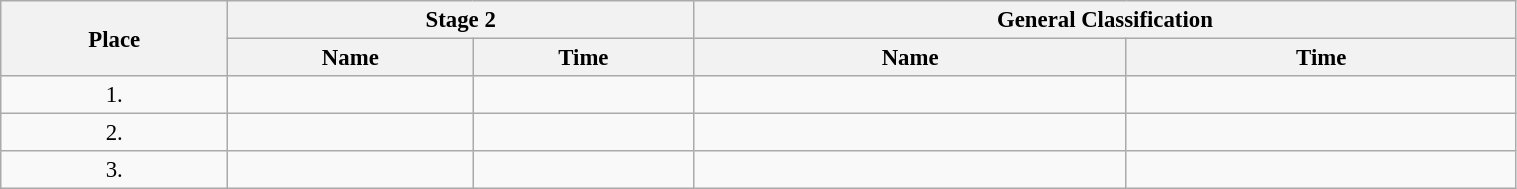<table class=wikitable style="font-size:95%" width="80%">
<tr>
<th rowspan="2">Place</th>
<th colspan="2">Stage 2</th>
<th colspan="2">General Classification</th>
</tr>
<tr>
<th>Name</th>
<th>Time</th>
<th>Name</th>
<th>Time</th>
</tr>
<tr>
<td align="center">1.</td>
<td></td>
<td></td>
<td></td>
<td></td>
</tr>
<tr>
<td align="center">2.</td>
<td></td>
<td></td>
<td></td>
<td></td>
</tr>
<tr>
<td align="center">3.</td>
<td></td>
<td></td>
<td></td>
<td></td>
</tr>
</table>
